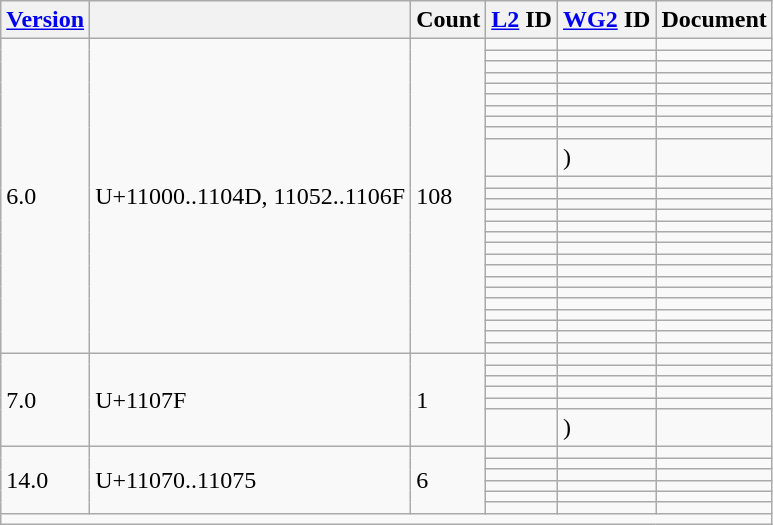<table class="wikitable collapsible sticky-header">
<tr>
<th><a href='#'>Version</a></th>
<th></th>
<th>Count</th>
<th><a href='#'>L2</a> ID</th>
<th><a href='#'>WG2</a> ID</th>
<th>Document</th>
</tr>
<tr>
<td rowspan="26">6.0</td>
<td rowspan="26">U+11000..1104D, 11052..1106F</td>
<td rowspan="26">108</td>
<td></td>
<td></td>
<td></td>
</tr>
<tr>
<td></td>
<td></td>
<td></td>
</tr>
<tr>
<td></td>
<td></td>
<td></td>
</tr>
<tr>
<td></td>
<td></td>
<td></td>
</tr>
<tr>
<td></td>
<td></td>
<td></td>
</tr>
<tr>
<td></td>
<td></td>
<td></td>
</tr>
<tr>
<td></td>
<td></td>
<td></td>
</tr>
<tr>
<td></td>
<td></td>
<td></td>
</tr>
<tr>
<td></td>
<td></td>
<td></td>
</tr>
<tr>
<td></td>
<td> )</td>
<td></td>
</tr>
<tr>
<td></td>
<td></td>
<td></td>
</tr>
<tr>
<td></td>
<td></td>
<td></td>
</tr>
<tr>
<td></td>
<td></td>
<td></td>
</tr>
<tr>
<td></td>
<td></td>
<td></td>
</tr>
<tr>
<td></td>
<td></td>
<td></td>
</tr>
<tr>
<td></td>
<td></td>
<td></td>
</tr>
<tr>
<td></td>
<td></td>
<td></td>
</tr>
<tr>
<td></td>
<td></td>
<td></td>
</tr>
<tr>
<td></td>
<td></td>
<td></td>
</tr>
<tr>
<td></td>
<td></td>
<td></td>
</tr>
<tr>
<td></td>
<td></td>
<td></td>
</tr>
<tr>
<td></td>
<td></td>
<td></td>
</tr>
<tr>
<td></td>
<td></td>
<td></td>
</tr>
<tr>
<td></td>
<td></td>
<td></td>
</tr>
<tr>
<td></td>
<td></td>
<td></td>
</tr>
<tr>
<td></td>
<td></td>
<td></td>
</tr>
<tr>
<td rowspan="6">7.0</td>
<td rowspan="6">U+1107F</td>
<td rowspan="6">1</td>
<td></td>
<td></td>
<td></td>
</tr>
<tr>
<td></td>
<td></td>
<td></td>
</tr>
<tr>
<td></td>
<td></td>
<td></td>
</tr>
<tr>
<td></td>
<td></td>
<td></td>
</tr>
<tr>
<td></td>
<td></td>
<td></td>
</tr>
<tr>
<td></td>
<td> )</td>
<td></td>
</tr>
<tr>
<td rowspan="6">14.0</td>
<td rowspan="6">U+11070..11075</td>
<td rowspan="6">6</td>
<td></td>
<td></td>
<td></td>
</tr>
<tr>
<td></td>
<td></td>
<td></td>
</tr>
<tr>
<td></td>
<td></td>
<td></td>
</tr>
<tr>
<td></td>
<td></td>
<td></td>
</tr>
<tr>
<td></td>
<td></td>
<td></td>
</tr>
<tr>
<td></td>
<td></td>
<td></td>
</tr>
<tr class="sortbottom">
<td colspan="6"></td>
</tr>
</table>
